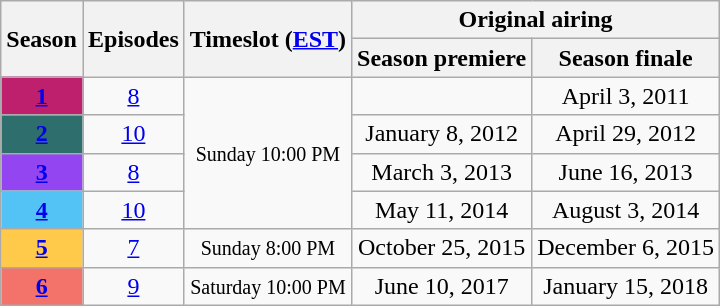<table style="text-align:center;" class="wikitable">
<tr>
<th rowspan="2">Season</th>
<th rowspan="2">Episodes</th>
<th rowspan="2">Timeslot (<a href='#'>EST</a>)</th>
<th colspan="3">Original airing</th>
</tr>
<tr>
<th>Season premiere</th>
<th>Season finale</th>
</tr>
<tr>
<th style="background:#bf206e"><a href='#'>1</a></th>
<td><a href='#'>8</a></td>
<td rowspan="4"><small>Sunday 10:00 PM</small></td>
<td></td>
<td>April 3, 2011</td>
</tr>
<tr>
<th style="background:#2e6e6d"><a href='#'>2</a></th>
<td><a href='#'>10</a></td>
<td>January 8, 2012</td>
<td>April 29, 2012</td>
</tr>
<tr>
<th style="background:#9245f1"><a href='#'>3</a></th>
<td><a href='#'>8</a></td>
<td>March 3, 2013</td>
<td>June 16, 2013</td>
</tr>
<tr>
<th style="background:#53c3f5;"><a href='#'>4</a></th>
<td><a href='#'>10</a></td>
<td>May 11, 2014</td>
<td>August 3, 2014</td>
</tr>
<tr>
<th style="background:#ffca4a"><a href='#'>5</a></th>
<td><a href='#'>7</a></td>
<td rowspan="1"><small>Sunday 8:00 PM</small></td>
<td>October 25, 2015</td>
<td>December 6, 2015</td>
</tr>
<tr>
<th style="background:#F37269"><a href='#'>6</a></th>
<td><a href='#'>9</a></td>
<td rowspan="1"><small>Saturday 10:00 PM</small></td>
<td>June 10, 2017</td>
<td>January 15, 2018</td>
</tr>
</table>
